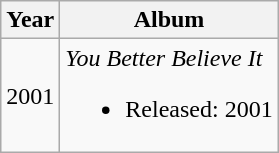<table class="wikitable">
<tr>
<th>Year</th>
<th>Album</th>
</tr>
<tr>
<td>2001</td>
<td><em>You Better Believe It</em><br><ul><li>Released: 2001</li></ul></td>
</tr>
</table>
